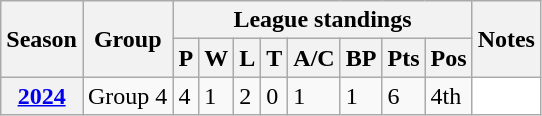<table class="wikitable sortable">
<tr>
<th scope="col" rowspan="2">Season</th>
<th scope="col" rowspan="2">Group</th>
<th scope="col" colspan="8">League standings</th>
<th scope="col" rowspan="2">Notes</th>
</tr>
<tr>
<th scope="col">P</th>
<th scope="col">W</th>
<th scope="col">L</th>
<th scope="col">T</th>
<th scope="col">A/C</th>
<th scope="col">BP</th>
<th scope="col">Pts</th>
<th scope="col">Pos</th>
</tr>
<tr>
<th scope="row"><a href='#'>2024</a></th>
<td>Group 4</td>
<td>4</td>
<td>1</td>
<td>2</td>
<td>0</td>
<td>1</td>
<td>1</td>
<td>6</td>
<td>4th</td>
<td style="background: white;"></td>
</tr>
</table>
